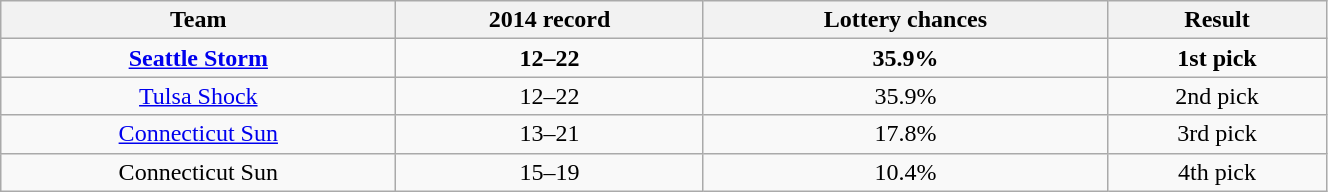<table class="wikitable sortable" style="text-align: center; width: 70%">
<tr>
<th>Team</th>
<th>2014 record</th>
<th>Lottery chances</th>
<th>Result</th>
</tr>
<tr>
<td><strong><a href='#'>Seattle Storm</a></strong></td>
<td><strong>12–22</strong></td>
<td><strong>35.9%</strong></td>
<td><strong>1st pick</strong></td>
</tr>
<tr>
<td><a href='#'>Tulsa Shock</a></td>
<td>12–22</td>
<td>35.9%</td>
<td>2nd pick</td>
</tr>
<tr>
<td><a href='#'>Connecticut Sun</a></td>
<td>13–21</td>
<td>17.8%</td>
<td>3rd pick</td>
</tr>
<tr>
<td>Connecticut Sun </td>
<td>15–19</td>
<td>10.4%</td>
<td>4th pick</td>
</tr>
</table>
